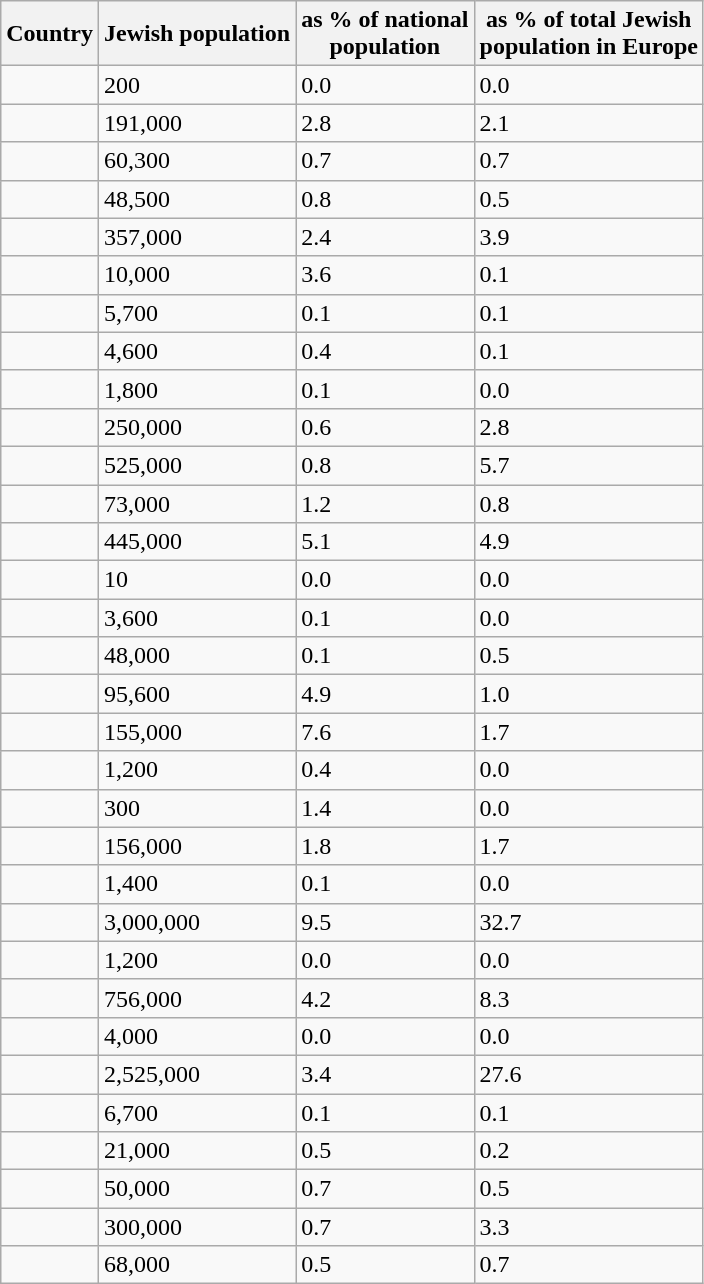<table class="wikitable sortable">
<tr>
<th>Country</th>
<th>Jewish population</th>
<th>as % of national<br> population</th>
<th>as % of total Jewish<br> population in Europe</th>
</tr>
<tr>
<td></td>
<td>200</td>
<td>0.0</td>
<td>0.0</td>
</tr>
<tr>
<td></td>
<td>191,000</td>
<td>2.8</td>
<td>2.1</td>
</tr>
<tr>
<td></td>
<td>60,300</td>
<td>0.7</td>
<td>0.7</td>
</tr>
<tr>
<td></td>
<td>48,500</td>
<td>0.8</td>
<td>0.5</td>
</tr>
<tr>
<td></td>
<td>357,000</td>
<td>2.4</td>
<td>3.9</td>
</tr>
<tr>
<td></td>
<td>10,000</td>
<td>3.6</td>
<td>0.1</td>
</tr>
<tr>
<td></td>
<td>5,700</td>
<td>0.1</td>
<td>0.1</td>
</tr>
<tr>
<td></td>
<td>4,600</td>
<td>0.4</td>
<td>0.1</td>
</tr>
<tr>
<td></td>
<td>1,800</td>
<td>0.1</td>
<td>0.0</td>
</tr>
<tr>
<td></td>
<td>250,000</td>
<td>0.6</td>
<td>2.8</td>
</tr>
<tr>
<td></td>
<td>525,000</td>
<td>0.8</td>
<td>5.7</td>
</tr>
<tr>
<td></td>
<td>73,000</td>
<td>1.2</td>
<td>0.8</td>
</tr>
<tr>
<td></td>
<td>445,000</td>
<td>5.1</td>
<td>4.9</td>
</tr>
<tr>
<td></td>
<td>10</td>
<td>0.0</td>
<td>0.0</td>
</tr>
<tr>
<td></td>
<td>3,600</td>
<td>0.1</td>
<td>0.0</td>
</tr>
<tr>
<td></td>
<td>48,000</td>
<td>0.1</td>
<td>0.5</td>
</tr>
<tr>
<td></td>
<td>95,600</td>
<td>4.9</td>
<td>1.0</td>
</tr>
<tr>
<td></td>
<td>155,000</td>
<td>7.6</td>
<td>1.7</td>
</tr>
<tr>
<td></td>
<td>1,200</td>
<td>0.4</td>
<td>0.0</td>
</tr>
<tr>
<td></td>
<td>300</td>
<td>1.4</td>
<td>0.0</td>
</tr>
<tr>
<td></td>
<td>156,000</td>
<td>1.8</td>
<td>1.7</td>
</tr>
<tr>
<td></td>
<td>1,400</td>
<td>0.1</td>
<td>0.0</td>
</tr>
<tr>
<td></td>
<td>3,000,000</td>
<td>9.5</td>
<td>32.7</td>
</tr>
<tr>
<td></td>
<td>1,200</td>
<td>0.0</td>
<td>0.0</td>
</tr>
<tr>
<td></td>
<td>756,000</td>
<td>4.2</td>
<td>8.3</td>
</tr>
<tr>
<td></td>
<td>4,000</td>
<td>0.0</td>
<td>0.0</td>
</tr>
<tr>
<td></td>
<td>2,525,000</td>
<td>3.4</td>
<td>27.6</td>
</tr>
<tr>
<td></td>
<td>6,700</td>
<td>0.1</td>
<td>0.1</td>
</tr>
<tr>
<td></td>
<td>21,000</td>
<td>0.5</td>
<td>0.2</td>
</tr>
<tr>
<td></td>
<td>50,000</td>
<td>0.7</td>
<td>0.5</td>
</tr>
<tr>
<td></td>
<td>300,000</td>
<td>0.7</td>
<td>3.3</td>
</tr>
<tr>
<td></td>
<td>68,000</td>
<td>0.5</td>
<td>0.7</td>
</tr>
</table>
